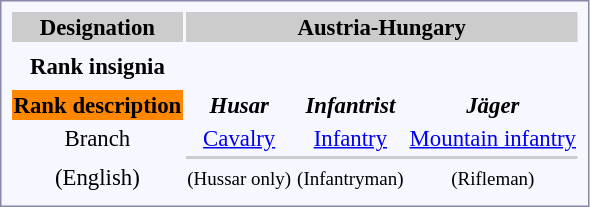<table style="border:1px solid #8888aa; background-color:#f7f8ff; padding:5px; font-size:95%; margin: 0px 12px 12px 0px;">
<tr bgcolor="#CCCCCC">
<th>Designation</th>
<th colspan=10><strong>Austria-Hungary</strong></th>
</tr>
<tr align="center">
<th></th>
<th rowspan=3></th>
<th rowspan=3></th>
<th rowspan=3></th>
</tr>
<tr align="center">
<th rowspan=1>Rank insignia</th>
</tr>
<tr align="center">
<th></th>
</tr>
<tr align="center">
<th style="background:#ff8800; color:black;">Rank description</th>
<th><em>Husar</em></th>
<th><em>Infantrist</em></th>
<th><em>Jäger</em></th>
</tr>
<tr align="center">
<td>Branch</td>
<td><a href='#'>Cavalry</a></td>
<td><a href='#'>Infantry</a></td>
<td><a href='#'>Mountain infantry</a></td>
</tr>
<tr>
<td></td>
<td bgcolor="#CCCCCC" colspan=3></td>
</tr>
<tr align="center">
<td>(English)</td>
<td><small>(Hussar only)</small></td>
<td><small>(Infantryman)</small></td>
<td><small>(Rifleman)</small></td>
</tr>
<tr align="center">
</tr>
</table>
